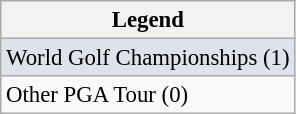<table class="wikitable" style="font-size:95%;">
<tr>
<th>Legend</th>
</tr>
<tr style="background:#dfe2e9;">
<td>World Golf Championships (1)</td>
</tr>
<tr>
<td>Other PGA Tour (0)</td>
</tr>
</table>
